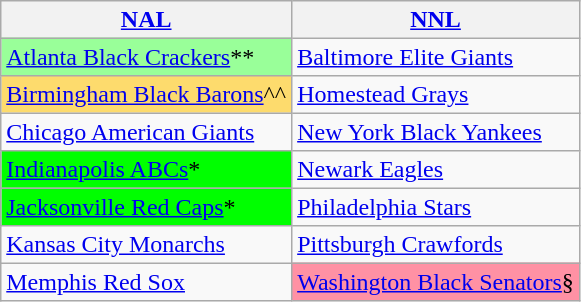<table class="wikitable" style="font-size:100%;line-height:1.1;">
<tr>
<th><a href='#'>NAL</a></th>
<th><a href='#'>NNL</a></th>
</tr>
<tr>
<td style="background-color: #99FF99;"><a href='#'>Atlanta Black Crackers</a>**</td>
<td><a href='#'>Baltimore Elite Giants</a></td>
</tr>
<tr>
<td style="background-color: #FDDB6D;"><a href='#'>Birmingham Black Barons</a>^^</td>
<td><a href='#'>Homestead Grays</a></td>
</tr>
<tr>
<td><a href='#'>Chicago American Giants</a></td>
<td><a href='#'>New York Black Yankees</a></td>
</tr>
<tr>
<td style="background-color: #00FF00;"><a href='#'>Indianapolis ABCs</a>*</td>
<td><a href='#'>Newark Eagles</a></td>
</tr>
<tr>
<td style="background-color: #00FF00;"><a href='#'>Jacksonville Red Caps</a>*</td>
<td><a href='#'>Philadelphia Stars</a></td>
</tr>
<tr>
<td><a href='#'>Kansas City Monarchs</a></td>
<td><a href='#'>Pittsburgh Crawfords</a></td>
</tr>
<tr>
<td><a href='#'>Memphis Red Sox</a></td>
<td style="background-color: #FF91A4;"><a href='#'>Washington Black Senators</a>§</td>
</tr>
</table>
